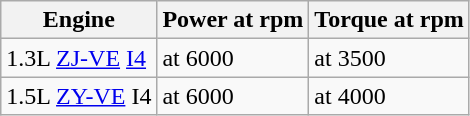<table class="wikitable">
<tr>
<th>Engine</th>
<th>Power at rpm</th>
<th>Torque at rpm</th>
</tr>
<tr>
<td>1.3L <a href='#'>ZJ-VE</a> <a href='#'>I4</a></td>
<td> at 6000</td>
<td> at 3500</td>
</tr>
<tr>
<td>1.5L <a href='#'>ZY-VE</a> I4</td>
<td> at 6000</td>
<td> at 4000</td>
</tr>
</table>
